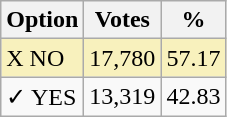<table class="wikitable">
<tr>
<th>Option</th>
<th>Votes</th>
<th>%</th>
</tr>
<tr>
<td style=background:#f8f1bd>X NO</td>
<td style=background:#f8f1bd>17,780</td>
<td style=background:#f8f1bd>57.17</td>
</tr>
<tr>
<td>✓ YES</td>
<td>13,319</td>
<td>42.83</td>
</tr>
</table>
